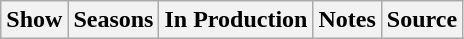<table class="wikitable">
<tr>
<th>Show</th>
<th>Seasons</th>
<th>In Production</th>
<th>Notes</th>
<th>Source</th>
</tr>
</table>
